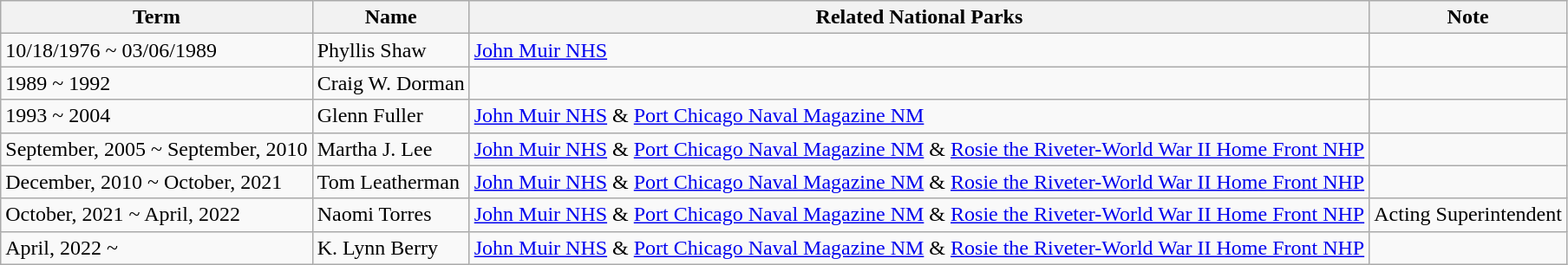<table class="wikitable">
<tr>
<th>Term</th>
<th>Name</th>
<th>Related National Parks</th>
<th>Note</th>
</tr>
<tr>
<td>10/18/1976 ~ 03/06/1989</td>
<td>Phyllis Shaw</td>
<td><a href='#'>John Muir NHS</a></td>
<td></td>
</tr>
<tr>
<td>1989 ~ 1992</td>
<td>Craig W. Dorman</td>
<td></td>
<td></td>
</tr>
<tr>
<td>1993 ~ 2004</td>
<td>Glenn Fuller</td>
<td><a href='#'>John Muir NHS</a> & <a href='#'>Port Chicago Naval Magazine NM</a></td>
<td></td>
</tr>
<tr>
<td>September, 2005 ~ September, 2010</td>
<td>Martha J. Lee</td>
<td><a href='#'>John Muir NHS</a> & <a href='#'>Port Chicago Naval Magazine NM</a> & <a href='#'>Rosie the Riveter-World War II Home Front NHP</a></td>
<td></td>
</tr>
<tr>
<td>December,  2010 ~ October, 2021</td>
<td>Tom Leatherman</td>
<td><a href='#'>John Muir NHS</a> & <a href='#'>Port Chicago Naval Magazine NM</a> & <a href='#'>Rosie the Riveter-World War II Home Front NHP</a></td>
<td></td>
</tr>
<tr>
<td>October, 2021 ~ April, 2022</td>
<td>Naomi Torres</td>
<td><a href='#'>John Muir NHS</a> & <a href='#'>Port Chicago Naval Magazine NM</a> & <a href='#'>Rosie the Riveter-World War II Home Front NHP</a></td>
<td>Acting Superintendent</td>
</tr>
<tr>
<td>April, 2022 ~</td>
<td>K. Lynn Berry</td>
<td><a href='#'>John Muir NHS</a> & <a href='#'>Port Chicago Naval Magazine NM</a> & <a href='#'>Rosie the Riveter-World War II Home Front NHP</a></td>
<td></td>
</tr>
</table>
